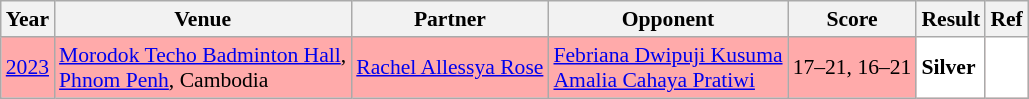<table class="sortable wikitable" style="font-size: 90%;">
<tr>
<th>Year</th>
<th>Venue</th>
<th>Partner</th>
<th>Opponent</th>
<th>Score</th>
<th>Result</th>
<th>Ref</th>
</tr>
<tr style="background:#FFAAAA">
<td align="center"><a href='#'>2023</a></td>
<td align="left"><a href='#'>Morodok Techo Badminton Hall</a>,<br><a href='#'>Phnom Penh</a>, Cambodia</td>
<td align="left"> <a href='#'>Rachel Allessya Rose</a></td>
<td align="left"> <a href='#'>Febriana Dwipuji Kusuma</a><br> <a href='#'>Amalia Cahaya Pratiwi</a></td>
<td align="left">17–21, 16–21</td>
<td style="text-align:left; background:white"> <strong>Silver</strong></td>
<td style="text-align:center; background:white"></td>
</tr>
</table>
